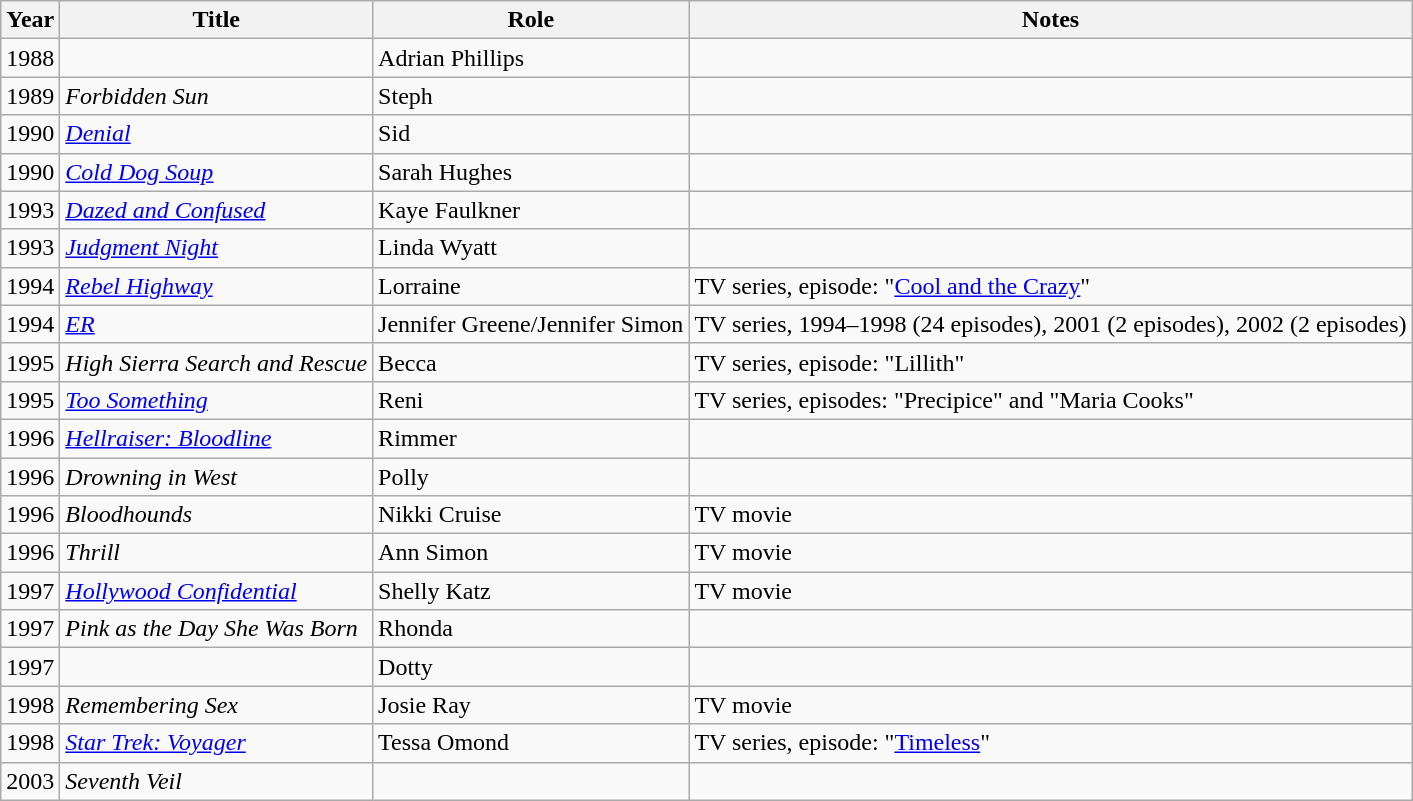<table class="wikitable sortable">
<tr>
<th>Year</th>
<th>Title</th>
<th>Role</th>
<th class="unsortable">Notes</th>
</tr>
<tr>
<td>1988</td>
<td><em></em></td>
<td>Adrian Phillips</td>
<td></td>
</tr>
<tr>
<td>1989</td>
<td><em>Forbidden Sun</em></td>
<td>Steph</td>
<td></td>
</tr>
<tr>
<td>1990</td>
<td><em><a href='#'>Denial</a></em></td>
<td>Sid</td>
<td></td>
</tr>
<tr>
<td>1990</td>
<td><em><a href='#'>Cold Dog Soup</a></em></td>
<td>Sarah Hughes</td>
<td></td>
</tr>
<tr>
<td>1993</td>
<td><em><a href='#'>Dazed and Confused</a></em></td>
<td>Kaye Faulkner</td>
<td></td>
</tr>
<tr>
<td>1993</td>
<td><em><a href='#'>Judgment Night</a></em></td>
<td>Linda Wyatt</td>
<td></td>
</tr>
<tr>
<td>1994</td>
<td><em><a href='#'>Rebel Highway</a></em></td>
<td>Lorraine</td>
<td>TV series, episode: "<a href='#'>Cool and the Crazy</a>"</td>
</tr>
<tr>
<td>1994</td>
<td><em><a href='#'>ER</a></em></td>
<td>Jennifer Greene/Jennifer Simon</td>
<td>TV series, 1994–1998 (24 episodes), 2001 (2 episodes), 2002 (2 episodes)</td>
</tr>
<tr>
<td>1995</td>
<td><em>High Sierra Search and Rescue</em></td>
<td>Becca</td>
<td>TV series, episode: "Lillith"</td>
</tr>
<tr>
<td>1995</td>
<td><em><a href='#'>Too Something</a></em></td>
<td>Reni</td>
<td>TV series, episodes: "Precipice" and "Maria Cooks"</td>
</tr>
<tr>
<td>1996</td>
<td><em><a href='#'>Hellraiser: Bloodline</a></em></td>
<td>Rimmer</td>
<td></td>
</tr>
<tr>
<td>1996</td>
<td><em>Drowning in West</em></td>
<td>Polly</td>
<td></td>
</tr>
<tr>
<td>1996</td>
<td><em>Bloodhounds</em></td>
<td>Nikki Cruise</td>
<td>TV movie</td>
</tr>
<tr>
<td>1996</td>
<td><em>Thrill</em></td>
<td>Ann Simon</td>
<td>TV movie</td>
</tr>
<tr>
<td>1997</td>
<td><em><a href='#'>Hollywood Confidential</a></em></td>
<td>Shelly Katz</td>
<td>TV movie</td>
</tr>
<tr>
<td>1997</td>
<td><em>Pink as the Day She Was Born</em></td>
<td>Rhonda</td>
<td></td>
</tr>
<tr>
<td>1997</td>
<td><em></em></td>
<td>Dotty</td>
<td></td>
</tr>
<tr>
<td>1998</td>
<td><em>Remembering Sex</em></td>
<td>Josie Ray</td>
<td>TV movie</td>
</tr>
<tr>
<td>1998</td>
<td><em><a href='#'>Star Trek: Voyager</a></em></td>
<td>Tessa Omond</td>
<td>TV series, episode: "<a href='#'>Timeless</a>"</td>
</tr>
<tr>
<td>2003</td>
<td><em>Seventh Veil</em></td>
<td></td>
<td></td>
</tr>
</table>
